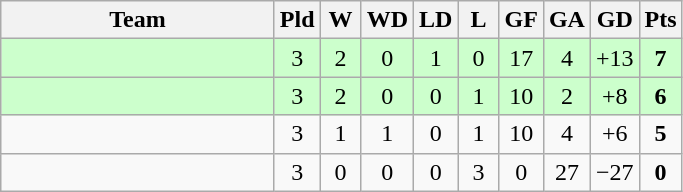<table class="wikitable" style="text-align:center">
<tr>
<th width=175>Team</th>
<th width=20>Pld</th>
<th width=20>W</th>
<th width=20>WD</th>
<th width=20>LD</th>
<th width=20>L</th>
<th width=20>GF</th>
<th width=20>GA</th>
<th width=20>GD</th>
<th width=20>Pts</th>
</tr>
<tr bgcolor=ccffcc>
<td align=left></td>
<td>3</td>
<td>2</td>
<td>0</td>
<td>1</td>
<td>0</td>
<td>17</td>
<td>4</td>
<td>+13</td>
<td><strong>7</strong></td>
</tr>
<tr bgcolor=ccffcc>
<td align=left></td>
<td>3</td>
<td>2</td>
<td>0</td>
<td>0</td>
<td>1</td>
<td>10</td>
<td>2</td>
<td>+8</td>
<td><strong>6</strong></td>
</tr>
<tr>
<td align=left></td>
<td>3</td>
<td>1</td>
<td>1</td>
<td>0</td>
<td>1</td>
<td>10</td>
<td>4</td>
<td>+6</td>
<td><strong>5</strong></td>
</tr>
<tr>
<td align=left></td>
<td>3</td>
<td>0</td>
<td>0</td>
<td>0</td>
<td>3</td>
<td>0</td>
<td>27</td>
<td>−27</td>
<td><strong>0</strong></td>
</tr>
</table>
